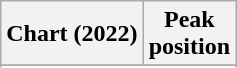<table class="wikitable sortable plainrowheaders" style="text-align:center">
<tr>
<th scope="col">Chart (2022)</th>
<th scope="col">Peak<br>position</th>
</tr>
<tr>
</tr>
<tr>
</tr>
<tr>
</tr>
<tr>
</tr>
</table>
